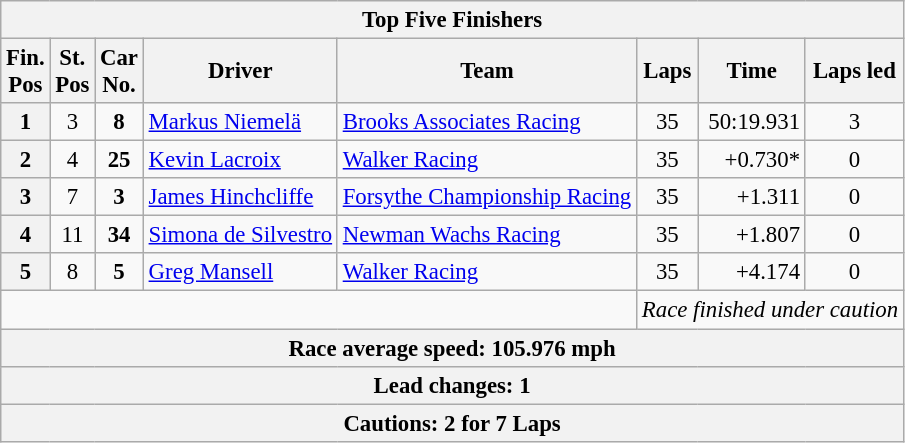<table class="wikitable" style="font-size:95%;">
<tr>
<th colspan=9>Top Five Finishers</th>
</tr>
<tr>
<th>Fin.<br>Pos</th>
<th>St.<br>Pos</th>
<th>Car<br>No.</th>
<th>Driver</th>
<th>Team</th>
<th>Laps</th>
<th>Time</th>
<th>Laps led</th>
</tr>
<tr>
<th>1</th>
<td align=center>3</td>
<td align=center><strong>8</strong></td>
<td> <a href='#'>Markus Niemelä</a></td>
<td><a href='#'>Brooks Associates Racing</a></td>
<td align=center>35</td>
<td align=right>50:19.931</td>
<td align=center>3</td>
</tr>
<tr>
<th>2</th>
<td align=center>4</td>
<td align=center><strong>25</strong></td>
<td> <a href='#'>Kevin Lacroix</a></td>
<td><a href='#'>Walker Racing</a></td>
<td align=center>35</td>
<td align=right>+0.730*</td>
<td align=center>0</td>
</tr>
<tr>
<th>3</th>
<td align=center>7</td>
<td align=center><strong>3</strong></td>
<td> <a href='#'>James Hinchcliffe</a></td>
<td><a href='#'>Forsythe Championship Racing</a></td>
<td align=center>35</td>
<td align=right>+1.311</td>
<td align=center>0</td>
</tr>
<tr>
<th>4</th>
<td align=center>11</td>
<td style="text-align:center;"><strong>34</strong></td>
<td> <a href='#'>Simona de Silvestro</a></td>
<td><a href='#'>Newman Wachs Racing</a></td>
<td align=center>35</td>
<td align=right>+1.807</td>
<td align=center>0</td>
</tr>
<tr>
<th>5</th>
<td align=center>8</td>
<td align=center><strong>5</strong></td>
<td> <a href='#'>Greg Mansell</a></td>
<td><a href='#'>Walker Racing</a></td>
<td align=center>35</td>
<td align=right>+4.174</td>
<td align=center>0</td>
</tr>
<tr>
<td colspan=5> </td>
<td colspan=4> <em>Race finished under caution</em></td>
</tr>
<tr>
<th colspan=9>Race average speed: 105.976 mph</th>
</tr>
<tr>
<th colspan=9>Lead changes: 1</th>
</tr>
<tr>
<th colspan=9>Cautions: 2 for 7 Laps</th>
</tr>
</table>
